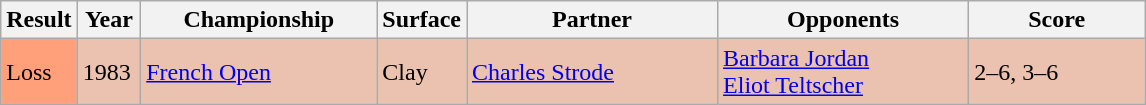<table class="sortable wikitable">
<tr>
<th style="width:40px">Result</th>
<th style="width:35px">Year</th>
<th style="width:150px">Championship</th>
<th style="width:50px">Surface</th>
<th style="width:160px">Partner</th>
<th style="width:160px">Opponents</th>
<th style="width:110px" class="unsortable">Score</th>
</tr>
<tr style="background:#ebc2af;">
<td style="background:#ffa07a;">Loss</td>
<td>1983</td>
<td><a href='#'>French Open</a></td>
<td>Clay</td>
<td> <a href='#'>Charles Strode</a></td>
<td> <a href='#'>Barbara Jordan</a><br> <a href='#'>Eliot Teltscher</a></td>
<td>2–6, 3–6</td>
</tr>
</table>
